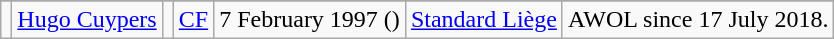<table class="wikitable" style="text-align:center;">
<tr>
</tr>
<tr>
<td></td>
<td><a href='#'>Hugo Cuypers</a></td>
<td></td>
<td><a href='#'>CF</a></td>
<td>7 February 1997 ()</td>
<td> <a href='#'>Standard Liège</a></td>
<td>AWOL since 17 July 2018.</td>
</tr>
</table>
